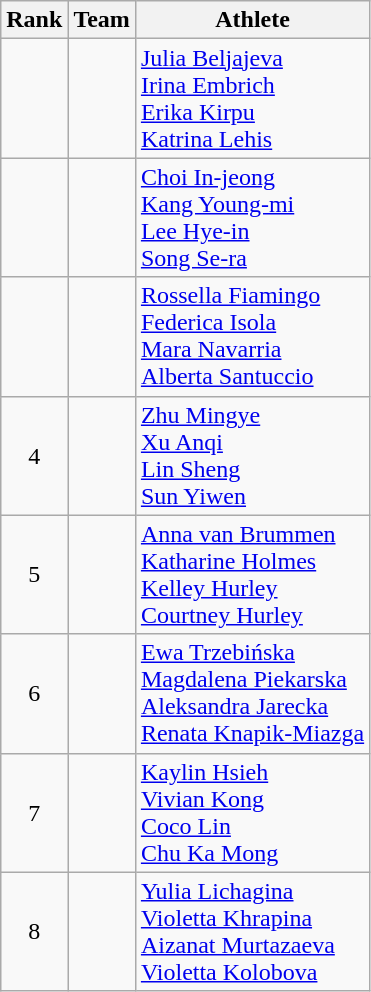<table class="wikitable sortable" style="text-align:center">
<tr>
<th>Rank</th>
<th>Team</th>
<th class="unsortable">Athlete</th>
</tr>
<tr>
<td></td>
<td align="left"></td>
<td align="left"><a href='#'>Julia Beljajeva</a><br><a href='#'>Irina Embrich</a><br><a href='#'>Erika Kirpu</a><br><a href='#'>Katrina Lehis</a></td>
</tr>
<tr>
<td></td>
<td align="left"></td>
<td align="left"><a href='#'>Choi In-jeong</a><br><a href='#'>Kang Young-mi</a><br><a href='#'>Lee Hye-in</a><br><a href='#'>Song Se-ra</a></td>
</tr>
<tr>
<td></td>
<td align="left"></td>
<td align="left"><a href='#'>Rossella Fiamingo</a><br><a href='#'>Federica Isola</a><br><a href='#'>Mara Navarria</a><br><a href='#'>Alberta Santuccio</a></td>
</tr>
<tr>
<td>4</td>
<td align="left"></td>
<td align="left"><a href='#'>Zhu Mingye</a><br><a href='#'>Xu Anqi</a><br><a href='#'>Lin Sheng</a><br><a href='#'>Sun Yiwen</a></td>
</tr>
<tr>
<td>5</td>
<td align="left"></td>
<td align="left"><a href='#'>Anna van Brummen</a><br><a href='#'>Katharine Holmes</a><br><a href='#'>Kelley Hurley</a><br><a href='#'>Courtney Hurley</a></td>
</tr>
<tr>
<td>6</td>
<td align="left"></td>
<td align="left"><a href='#'>Ewa Trzebińska</a><br><a href='#'>Magdalena Piekarska</a><br><a href='#'>Aleksandra Jarecka</a><br><a href='#'>Renata Knapik-Miazga</a></td>
</tr>
<tr>
<td>7</td>
<td align="left"></td>
<td align="left"><a href='#'>Kaylin Hsieh</a><br><a href='#'>Vivian Kong</a><br><a href='#'>Coco Lin</a><br><a href='#'>Chu Ka Mong</a></td>
</tr>
<tr>
<td>8</td>
<td align="left"></td>
<td align="left"><a href='#'>Yulia Lichagina</a><br><a href='#'>Violetta Khrapina</a><br><a href='#'>Aizanat Murtazaeva</a><br><a href='#'>Violetta Kolobova</a></td>
</tr>
</table>
